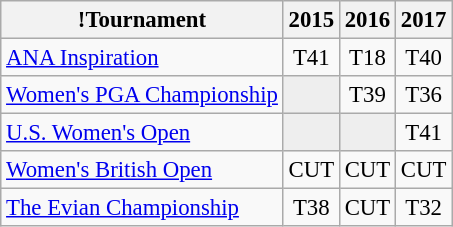<table class="wikitable" style="font-size:95%;text-align:center;">
<tr>
<th>!Tournament</th>
<th>2015</th>
<th>2016</th>
<th>2017</th>
</tr>
<tr>
<td align=left><a href='#'>ANA Inspiration</a></td>
<td>T41</td>
<td>T18</td>
<td>T40</td>
</tr>
<tr>
<td align=left><a href='#'>Women's PGA Championship</a></td>
<td style="background:#eeeeee;"></td>
<td>T39</td>
<td>T36</td>
</tr>
<tr>
<td align=left><a href='#'>U.S. Women's Open</a></td>
<td style="background:#eeeeee;"></td>
<td style="background:#eeeeee;"></td>
<td>T41</td>
</tr>
<tr>
<td align=left><a href='#'>Women's British Open</a></td>
<td>CUT</td>
<td>CUT</td>
<td>CUT</td>
</tr>
<tr>
<td align=left><a href='#'>The Evian Championship</a></td>
<td>T38</td>
<td>CUT</td>
<td>T32</td>
</tr>
</table>
